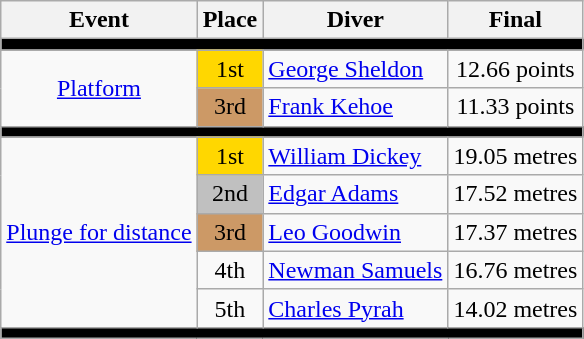<table class=wikitable>
<tr>
<th>Event</th>
<th>Place</th>
<th>Diver</th>
<th>Final</th>
</tr>
<tr bgcolor=black>
<td colspan=4></td>
</tr>
<tr align=center>
<td rowspan=2><a href='#'>Platform</a></td>
<td bgcolor=gold>1st</td>
<td align=left><a href='#'>George Sheldon</a></td>
<td>12.66 points</td>
</tr>
<tr align=center>
<td bgcolor=cc9966>3rd</td>
<td align=left><a href='#'>Frank Kehoe</a></td>
<td>11.33 points</td>
</tr>
<tr bgcolor=black>
<td colspan=4></td>
</tr>
<tr align=center>
<td rowspan=5><a href='#'>Plunge for distance</a></td>
<td bgcolor=gold>1st</td>
<td align=left><a href='#'>William Dickey</a></td>
<td>19.05 metres</td>
</tr>
<tr align=center>
<td bgcolor=silver>2nd</td>
<td align=left><a href='#'>Edgar Adams</a></td>
<td>17.52 metres</td>
</tr>
<tr align=center>
<td bgcolor=cc9966>3rd</td>
<td align=left><a href='#'>Leo Goodwin</a></td>
<td>17.37 metres</td>
</tr>
<tr align=center>
<td>4th</td>
<td align=left><a href='#'>Newman Samuels</a></td>
<td>16.76 metres</td>
</tr>
<tr align=center>
<td>5th</td>
<td align=left><a href='#'>Charles Pyrah</a></td>
<td>14.02 metres</td>
</tr>
<tr bgcolor=black>
<td colspan=4></td>
</tr>
</table>
